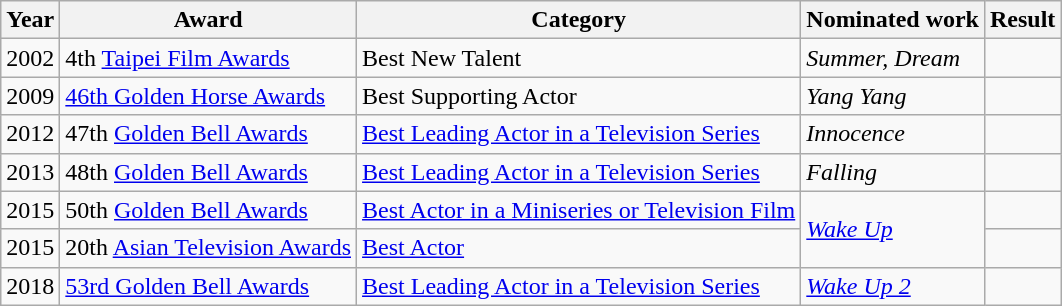<table class="wikitable sortable">
<tr>
<th>Year</th>
<th>Award</th>
<th>Category</th>
<th>Nominated work</th>
<th>Result</th>
</tr>
<tr>
<td>2002</td>
<td>4th <a href='#'>Taipei Film Awards</a></td>
<td>Best New Talent</td>
<td><em>Summer, Dream</em></td>
<td></td>
</tr>
<tr>
<td>2009</td>
<td><a href='#'>46th Golden Horse Awards</a></td>
<td>Best Supporting Actor</td>
<td><em>Yang Yang</em></td>
<td></td>
</tr>
<tr>
<td>2012</td>
<td>47th <a href='#'>Golden Bell Awards</a></td>
<td><a href='#'>Best Leading Actor in a Television Series</a></td>
<td><em>Innocence</em></td>
<td></td>
</tr>
<tr>
<td>2013</td>
<td>48th <a href='#'>Golden Bell Awards</a></td>
<td><a href='#'>Best Leading Actor in a Television Series</a></td>
<td><em>Falling</em></td>
<td></td>
</tr>
<tr>
<td>2015</td>
<td>50th <a href='#'>Golden Bell Awards</a></td>
<td><a href='#'>Best Actor in a Miniseries or Television Film</a></td>
<td rowspan=2><em><a href='#'>Wake Up</a></em></td>
<td></td>
</tr>
<tr>
<td>2015</td>
<td>20th <a href='#'>Asian Television Awards</a></td>
<td><a href='#'>Best Actor</a></td>
<td></td>
</tr>
<tr>
<td>2018</td>
<td><a href='#'>53rd Golden Bell Awards</a></td>
<td><a href='#'>Best Leading Actor in a Television Series</a></td>
<td><em><a href='#'>Wake Up 2</a></em></td>
<td></td>
</tr>
</table>
